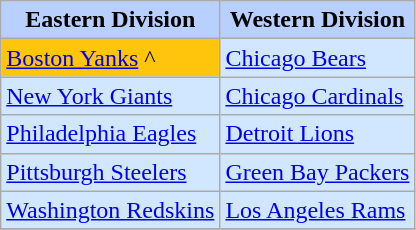<table class="wikitable">
<tr>
<th style="background-color: #B7D0FF;"><strong>Eastern Division</strong></th>
<th style="background-color: #B7D0FF;"><strong>Western Division</strong></th>
</tr>
<tr>
<td style="background-color: #FFC40C;"><a href='#'>Boston Yanks</a> ^</td>
<td style="background-color: #D0E7FF;"><a href='#'>Chicago Bears</a></td>
</tr>
<tr>
<td style="background-color: #D0E7FF;"><a href='#'>New York Giants</a></td>
<td style="background-color: #D0E7FF;"><a href='#'>Chicago Cardinals</a></td>
</tr>
<tr>
<td style="background-color: #D0E7FF;"><a href='#'>Philadelphia Eagles</a></td>
<td style="background-color: #D0E7FF;"><a href='#'>Detroit Lions</a></td>
</tr>
<tr>
<td style="background-color: #D0E7FF;"><a href='#'>Pittsburgh Steelers</a></td>
<td style="background-color: #D0E7FF;"><a href='#'>Green Bay Packers</a></td>
</tr>
<tr>
<td style="background-color: #D0E7FF;"><a href='#'>Washington Redskins</a></td>
<td style="background-color: #D0E7FF;"><a href='#'>Los Angeles Rams</a></td>
</tr>
<tr>
</tr>
</table>
